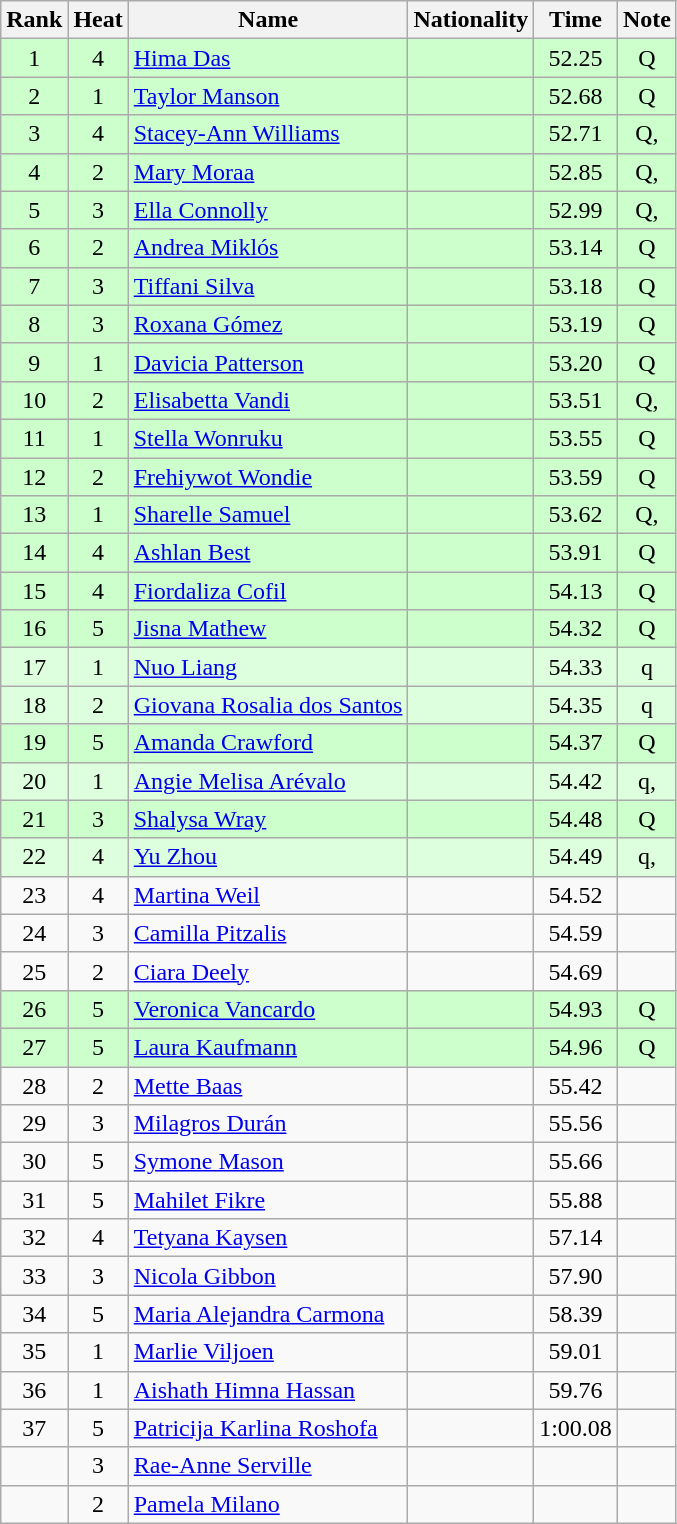<table class="wikitable sortable" style="text-align:center">
<tr>
<th>Rank</th>
<th>Heat</th>
<th>Name</th>
<th>Nationality</th>
<th>Time</th>
<th>Note</th>
</tr>
<tr bgcolor=ccffcc>
<td>1</td>
<td>4</td>
<td align=left><a href='#'>Hima Das</a></td>
<td align=left></td>
<td>52.25</td>
<td>Q</td>
</tr>
<tr bgcolor=ccffcc>
<td>2</td>
<td>1</td>
<td align=left><a href='#'>Taylor Manson</a></td>
<td align=left></td>
<td>52.68</td>
<td>Q</td>
</tr>
<tr bgcolor=ccffcc>
<td>3</td>
<td>4</td>
<td align=left><a href='#'>Stacey-Ann Williams</a></td>
<td align=left></td>
<td>52.71</td>
<td>Q, </td>
</tr>
<tr bgcolor=ccffcc>
<td>4</td>
<td>2</td>
<td align=left><a href='#'>Mary Moraa</a></td>
<td align=left></td>
<td>52.85</td>
<td>Q, </td>
</tr>
<tr bgcolor=ccffcc>
<td>5</td>
<td>3</td>
<td align=left><a href='#'>Ella Connolly</a></td>
<td align=left></td>
<td>52.99</td>
<td>Q, </td>
</tr>
<tr bgcolor=ccffcc>
<td>6</td>
<td>2</td>
<td align=left><a href='#'>Andrea Miklós</a></td>
<td align=left></td>
<td>53.14</td>
<td>Q</td>
</tr>
<tr bgcolor=ccffcc>
<td>7</td>
<td>3</td>
<td align=left><a href='#'>Tiffani Silva</a></td>
<td align=left></td>
<td>53.18</td>
<td>Q</td>
</tr>
<tr bgcolor=ccffcc>
<td>8</td>
<td>3</td>
<td align=left><a href='#'>Roxana Gómez</a></td>
<td align=left></td>
<td>53.19</td>
<td>Q</td>
</tr>
<tr bgcolor=ccffcc>
<td>9</td>
<td>1</td>
<td align=left><a href='#'>Davicia Patterson</a></td>
<td align=left></td>
<td>53.20</td>
<td>Q</td>
</tr>
<tr bgcolor=ccffcc>
<td>10</td>
<td>2</td>
<td align=left><a href='#'>Elisabetta Vandi</a></td>
<td align=left></td>
<td>53.51</td>
<td>Q, </td>
</tr>
<tr bgcolor=ccffcc>
<td>11</td>
<td>1</td>
<td align=left><a href='#'>Stella Wonruku</a></td>
<td align=left></td>
<td>53.55</td>
<td>Q</td>
</tr>
<tr bgcolor=ccffcc>
<td>12</td>
<td>2</td>
<td align=left><a href='#'>Frehiywot Wondie</a></td>
<td align=left></td>
<td>53.59</td>
<td>Q</td>
</tr>
<tr bgcolor=ccffcc>
<td>13</td>
<td>1</td>
<td align=left><a href='#'>Sharelle Samuel</a></td>
<td align=left></td>
<td>53.62</td>
<td>Q, </td>
</tr>
<tr bgcolor=ccffcc>
<td>14</td>
<td>4</td>
<td align=left><a href='#'>Ashlan Best</a></td>
<td align=left></td>
<td>53.91</td>
<td>Q </td>
</tr>
<tr bgcolor=ccffcc>
<td>15</td>
<td>4</td>
<td align=left><a href='#'>Fiordaliza Cofil</a></td>
<td align=left></td>
<td>54.13</td>
<td>Q</td>
</tr>
<tr bgcolor=ccffcc>
<td>16</td>
<td>5</td>
<td align=left><a href='#'>Jisna Mathew</a></td>
<td align=left></td>
<td>54.32</td>
<td>Q</td>
</tr>
<tr bgcolor=ddffdd>
<td>17</td>
<td>1</td>
<td align=left><a href='#'>Nuo Liang</a></td>
<td align=left></td>
<td>54.33</td>
<td>q </td>
</tr>
<tr bgcolor=ddffdd>
<td>18</td>
<td>2</td>
<td align=left><a href='#'>Giovana Rosalia dos Santos</a></td>
<td align=left></td>
<td>54.35</td>
<td>q</td>
</tr>
<tr bgcolor=ccffcc>
<td>19</td>
<td>5</td>
<td align=left><a href='#'>Amanda Crawford</a></td>
<td align=left></td>
<td>54.37</td>
<td>Q</td>
</tr>
<tr bgcolor=ddffdd>
<td>20</td>
<td>1</td>
<td align=left><a href='#'>Angie Melisa Arévalo</a></td>
<td align=left></td>
<td>54.42</td>
<td>q, </td>
</tr>
<tr bgcolor=ccffcc>
<td>21</td>
<td>3</td>
<td align=left><a href='#'>Shalysa Wray</a></td>
<td align=left></td>
<td>54.48</td>
<td>Q</td>
</tr>
<tr bgcolor=ddffdd>
<td>22</td>
<td>4</td>
<td align=left><a href='#'>Yu Zhou</a></td>
<td align=left></td>
<td>54.49</td>
<td>q, </td>
</tr>
<tr>
<td>23</td>
<td>4</td>
<td align=left><a href='#'>Martina Weil</a></td>
<td align=left></td>
<td>54.52</td>
<td></td>
</tr>
<tr>
<td>24</td>
<td>3</td>
<td align=left><a href='#'>Camilla Pitzalis</a></td>
<td align=left></td>
<td>54.59</td>
<td></td>
</tr>
<tr>
<td>25</td>
<td>2</td>
<td align=left><a href='#'>Ciara Deely</a></td>
<td align=left></td>
<td>54.69</td>
<td></td>
</tr>
<tr bgcolor=ccffcc>
<td>26</td>
<td>5</td>
<td align=left><a href='#'>Veronica Vancardo</a></td>
<td align=left></td>
<td>54.93</td>
<td>Q</td>
</tr>
<tr bgcolor=ccffcc>
<td>27</td>
<td>5</td>
<td align=left><a href='#'>Laura Kaufmann</a></td>
<td align=left></td>
<td>54.96</td>
<td>Q</td>
</tr>
<tr>
<td>28</td>
<td>2</td>
<td align=left><a href='#'>Mette Baas</a></td>
<td align=left></td>
<td>55.42</td>
<td></td>
</tr>
<tr>
<td>29</td>
<td>3</td>
<td align=left><a href='#'>Milagros Durán</a></td>
<td align=left></td>
<td>55.56</td>
<td></td>
</tr>
<tr>
<td>30</td>
<td>5</td>
<td align=left><a href='#'>Symone Mason</a></td>
<td align=left></td>
<td>55.66</td>
<td></td>
</tr>
<tr>
<td>31</td>
<td>5</td>
<td align=left><a href='#'>Mahilet Fikre</a></td>
<td align=left></td>
<td>55.88</td>
<td></td>
</tr>
<tr>
<td>32</td>
<td>4</td>
<td align=left><a href='#'>Tetyana Kaysen</a></td>
<td align=left></td>
<td>57.14</td>
<td></td>
</tr>
<tr>
<td>33</td>
<td>3</td>
<td align=left><a href='#'>Nicola Gibbon</a></td>
<td align=left></td>
<td>57.90</td>
<td></td>
</tr>
<tr>
<td>34</td>
<td>5</td>
<td align=left><a href='#'>Maria Alejandra Carmona</a></td>
<td align=left></td>
<td>58.39</td>
<td></td>
</tr>
<tr>
<td>35</td>
<td>1</td>
<td align=left><a href='#'>Marlie Viljoen</a></td>
<td align=left></td>
<td>59.01</td>
<td></td>
</tr>
<tr>
<td>36</td>
<td>1</td>
<td align=left><a href='#'>Aishath Himna Hassan</a></td>
<td align=left></td>
<td>59.76</td>
<td></td>
</tr>
<tr>
<td>37</td>
<td>5</td>
<td align=left><a href='#'>Patricija Karlina Roshofa</a></td>
<td align=left></td>
<td>1:00.08</td>
<td></td>
</tr>
<tr>
<td></td>
<td>3</td>
<td align=left><a href='#'>Rae-Anne Serville</a></td>
<td align=left></td>
<td></td>
<td></td>
</tr>
<tr>
<td></td>
<td>2</td>
<td align=left><a href='#'>Pamela Milano</a></td>
<td align=left></td>
<td></td>
<td></td>
</tr>
</table>
